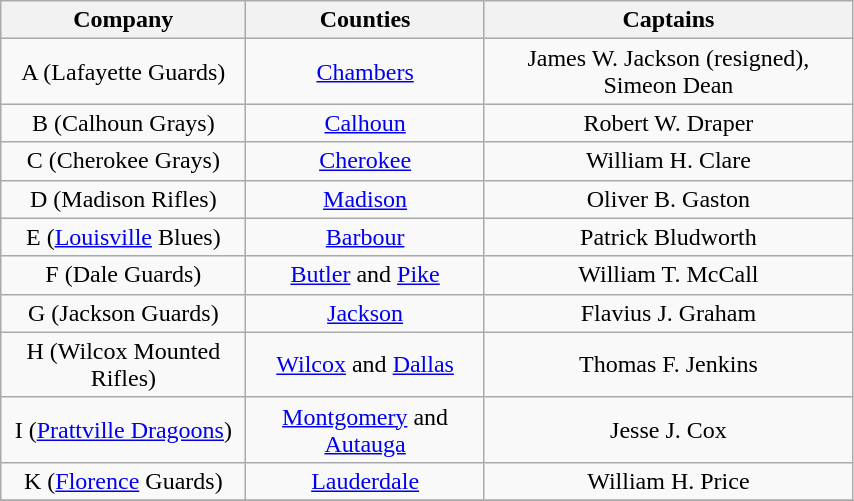<table class="wikitable" style="text-align:center; width:45%;">
<tr>
<th>Company</th>
<th>Counties</th>
<th>Captains</th>
</tr>
<tr>
<td rowspan="1">A (Lafayette Guards)</td>
<td><a href='#'>Chambers</a></td>
<td>James W. Jackson (resigned), Simeon Dean</td>
</tr>
<tr>
<td rowspan="1">B (Calhoun Grays)</td>
<td><a href='#'>Calhoun</a></td>
<td>Robert W. Draper</td>
</tr>
<tr>
<td rowspan="1">C (Cherokee Grays)</td>
<td><a href='#'>Cherokee</a></td>
<td>William H. Clare</td>
</tr>
<tr>
<td rowspan="1">D (Madison Rifles)</td>
<td><a href='#'>Madison</a></td>
<td>Oliver B. Gaston</td>
</tr>
<tr>
<td rowspan="1">E (<a href='#'>Louisville</a> Blues)</td>
<td><a href='#'>Barbour</a></td>
<td>Patrick Bludworth</td>
</tr>
<tr>
<td rowspan="1">F (Dale Guards)</td>
<td><a href='#'>Butler</a> and <a href='#'>Pike</a></td>
<td>William T. McCall</td>
</tr>
<tr>
<td rowspan="1">G (Jackson Guards)</td>
<td><a href='#'>Jackson</a></td>
<td>Flavius J. Graham</td>
</tr>
<tr>
<td rowspan="1">H (Wilcox Mounted Rifles)</td>
<td><a href='#'>Wilcox</a> and <a href='#'>Dallas</a></td>
<td>Thomas F. Jenkins</td>
</tr>
<tr>
<td rowspan="1">I (<a href='#'>Prattville Dragoons</a>)</td>
<td><a href='#'>Montgomery</a> and <a href='#'>Autauga</a></td>
<td>Jesse J. Cox</td>
</tr>
<tr>
<td rowspan="1">K (<a href='#'>Florence</a> Guards)</td>
<td><a href='#'>Lauderdale</a></td>
<td>William H. Price</td>
</tr>
<tr>
</tr>
</table>
